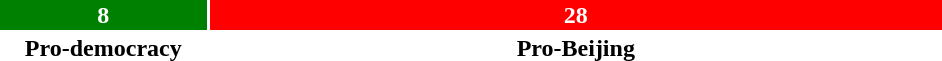<table style="width:50%; text-align:center;">
<tr style="color:white;">
<td style="background:green; width:22%;"><strong>8</strong></td>
<td style="background:red; width:78%;"><strong>28</strong></td>
</tr>
<tr>
<td><span><strong>Pro-democracy</strong></span></td>
<td><span><strong>Pro-Beijing</strong></span></td>
</tr>
</table>
